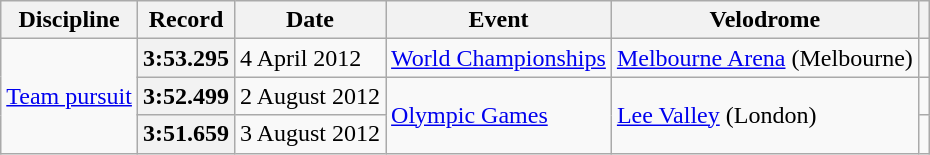<table class="wikitable">
<tr>
<th>Discipline</th>
<th>Record</th>
<th>Date</th>
<th>Event</th>
<th>Velodrome</th>
<th></th>
</tr>
<tr>
<td rowspan=3><a href='#'>Team pursuit</a></td>
<th scope="row" style="text-align:left;">3:53.295</th>
<td>4 April 2012</td>
<td><a href='#'>World Championships</a></td>
<td><a href='#'>Melbourne Arena</a> (Melbourne)</td>
<td style="text-align:center;"></td>
</tr>
<tr>
<th scope="row" style="text-align:left;">3:52.499</th>
<td>2 August 2012</td>
<td rowspan="2"><a href='#'>Olympic Games</a></td>
<td rowspan="2"><a href='#'>Lee Valley</a> (London)</td>
<td style="text-align:center;"></td>
</tr>
<tr>
<th scope="row" style="text-align:left;">3:51.659</th>
<td>3 August 2012</td>
<td style="text-align:center;"></td>
</tr>
</table>
